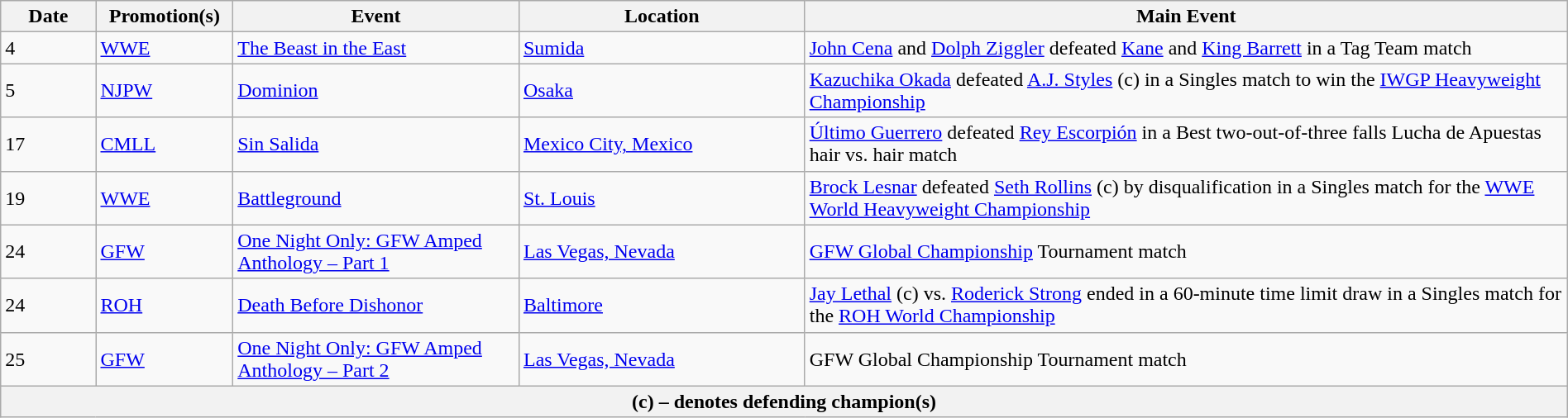<table class="wikitable" style="width:100%;">
<tr>
<th width=5%>Date</th>
<th width=5%>Promotion(s)</th>
<th width=15%>Event</th>
<th width=15%>Location</th>
<th width=40%>Main Event</th>
</tr>
<tr>
<td>4</td>
<td><a href='#'>WWE</a></td>
<td><a href='#'>The Beast in the East</a></td>
<td><a href='#'>Sumida</a></td>
<td><a href='#'>John Cena</a> and <a href='#'>Dolph Ziggler</a> defeated <a href='#'>Kane</a> and <a href='#'>King Barrett</a> in a Tag Team match</td>
</tr>
<tr>
<td>5</td>
<td><a href='#'>NJPW</a></td>
<td><a href='#'>Dominion</a></td>
<td><a href='#'>Osaka</a></td>
<td><a href='#'>Kazuchika Okada</a> defeated <a href='#'>A.J. Styles</a> (c) in a Singles match to win the <a href='#'>IWGP Heavyweight Championship</a></td>
</tr>
<tr>
<td>17</td>
<td><a href='#'>CMLL</a></td>
<td><a href='#'>Sin Salida</a></td>
<td><a href='#'>Mexico City, Mexico</a></td>
<td><a href='#'>Último Guerrero</a> defeated <a href='#'>Rey Escorpión</a> in a Best two-out-of-three falls Lucha de Apuestas hair vs. hair match</td>
</tr>
<tr>
<td>19</td>
<td><a href='#'>WWE</a></td>
<td><a href='#'>Battleground</a></td>
<td><a href='#'>St. Louis</a></td>
<td><a href='#'>Brock Lesnar</a> defeated <a href='#'>Seth Rollins</a> (c) by disqualification in a Singles match for the <a href='#'>WWE World Heavyweight Championship</a></td>
</tr>
<tr>
<td>24</td>
<td><a href='#'>GFW</a></td>
<td><a href='#'>One Night Only: GFW Amped Anthology – Part 1</a></td>
<td><a href='#'>Las Vegas, Nevada</a></td>
<td><a href='#'>GFW Global Championship</a> Tournament match</td>
</tr>
<tr>
<td>24</td>
<td><a href='#'>ROH</a></td>
<td><a href='#'>Death Before Dishonor</a></td>
<td><a href='#'>Baltimore</a></td>
<td><a href='#'>Jay Lethal</a> (c) vs. <a href='#'>Roderick Strong</a> ended in a 60-minute time limit draw in a Singles match for the <a href='#'>ROH World Championship</a></td>
</tr>
<tr>
<td>25</td>
<td><a href='#'>GFW</a></td>
<td><a href='#'>One Night Only: GFW Amped Anthology – Part 2</a></td>
<td><a href='#'>Las Vegas, Nevada</a></td>
<td>GFW Global Championship Tournament match</td>
</tr>
<tr>
<th colspan="6">(c) – denotes defending champion(s)</th>
</tr>
</table>
